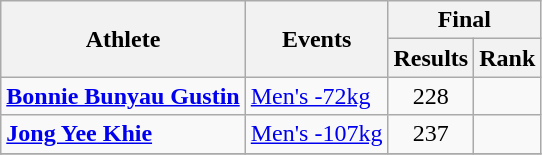<table class=wikitable>
<tr>
<th rowspan="2">Athlete</th>
<th rowspan="2">Events</th>
<th colspan="2">Final</th>
</tr>
<tr>
<th>Results</th>
<th>Rank</th>
</tr>
<tr>
<td><strong><a href='#'>Bonnie Bunyau Gustin</a></strong></td>
<td><a href='#'>Men's -72kg</a></td>
<td align="center">228 <br> </td>
<td align="center"></td>
</tr>
<tr>
<td><strong><a href='#'>Jong Yee Khie</a></strong></td>
<td><a href='#'>Men's -107kg</a></td>
<td align="center">237</td>
<td align="center"></td>
</tr>
<tr>
</tr>
</table>
